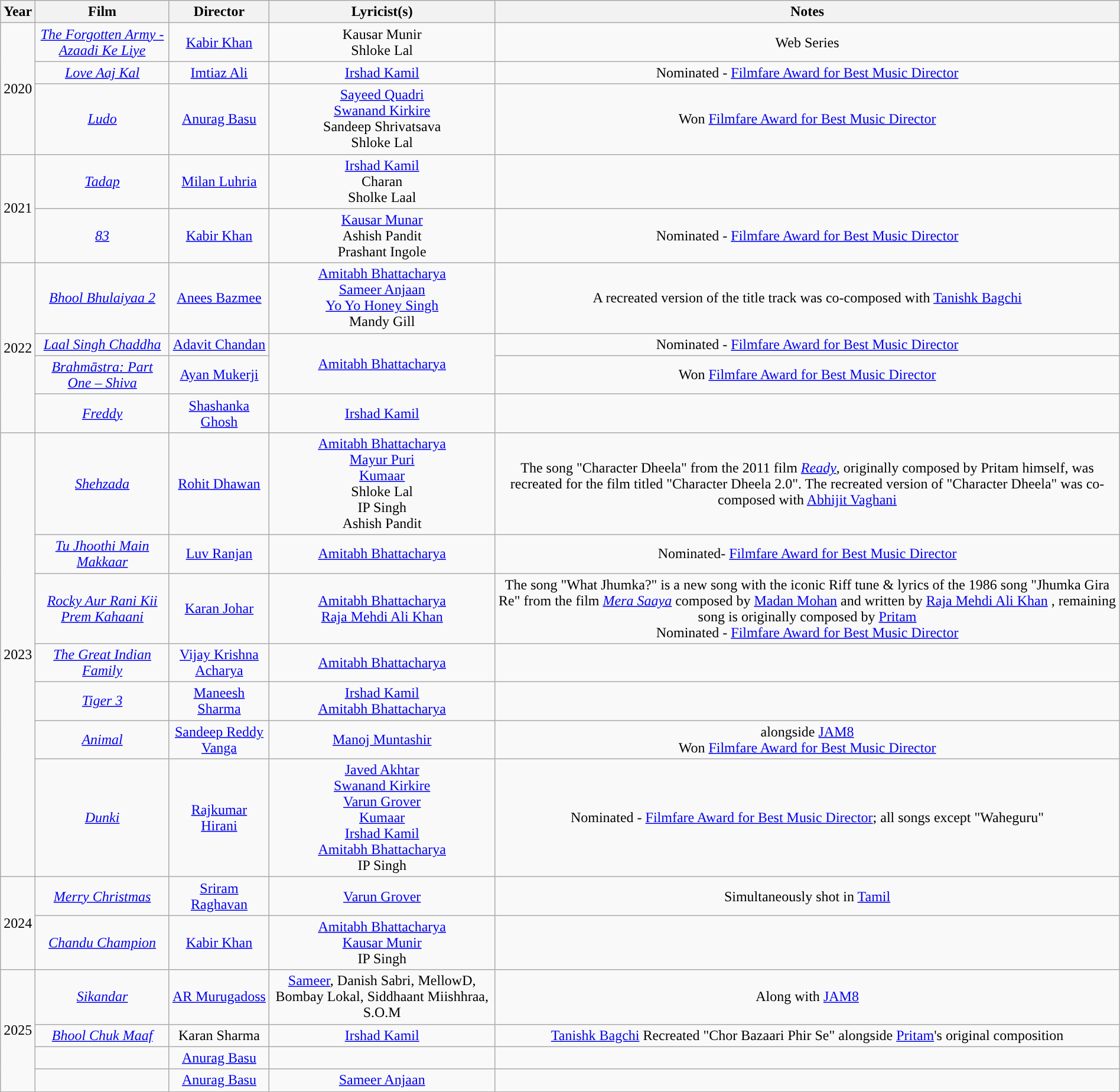<table class="wikitable sortable" style="width: 100%; text-align: center;">
<tr>
<th scope="row" text-align:center;">Year</th>
<th scope="row" text-align:center;">Film</th>
<th scope="row" text-align:center;">Director</th>
<th scope="row" text-align:center;">Lyricist(s)</th>
<th scope="row" text-align:center;">Notes</th>
</tr>
<tr>
<td rowspan="3">2020</td>
<td><em><a href='#'>The Forgotten Army - Azaadi Ke Liye</a></em></td>
<td><a href='#'>Kabir Khan</a></td>
<td>Kausar Munir<br>Shloke Lal</td>
<td>Web Series</td>
</tr>
<tr>
<td><em><a href='#'>Love Aaj Kal</a></em></td>
<td><a href='#'>Imtiaz Ali</a></td>
<td><a href='#'>Irshad Kamil</a></td>
<td>Nominated - <a href='#'>Filmfare Award for Best Music Director</a></td>
</tr>
<tr>
<td><em><a href='#'>Ludo</a></em></td>
<td><a href='#'>Anurag Basu</a></td>
<td><a href='#'>Sayeed Quadri</a><br><a href='#'>Swanand Kirkire</a><br>Sandeep Shrivatsava<br> Shloke Lal</td>
<td>Won <a href='#'>Filmfare Award for Best Music Director</a></td>
</tr>
<tr>
<td rowspan="2">2021</td>
<td><em><a href='#'>Tadap</a></em></td>
<td><a href='#'>Milan Luhria</a></td>
<td><a href='#'>Irshad Kamil</a><br>Charan<br>Sholke Laal</td>
<td></td>
</tr>
<tr>
<td><em><a href='#'>83</a></em></td>
<td><a href='#'>Kabir Khan</a></td>
<td><a href='#'>Kausar Munar</a><br>Ashish Pandit<br>Prashant Ingole</td>
<td>Nominated - <a href='#'>Filmfare Award for Best Music Director</a></td>
</tr>
<tr>
<td rowspan="4">2022</td>
<td><em><a href='#'>Bhool Bhulaiyaa 2</a></em></td>
<td><a href='#'>Anees Bazmee</a></td>
<td><a href='#'>Amitabh Bhattacharya</a><br><a href='#'>Sameer Anjaan</a><br><a href='#'>Yo Yo Honey Singh</a><br>Mandy Gill</td>
<td>A recreated version of the title track was co-composed with <a href='#'>Tanishk Bagchi</a></td>
</tr>
<tr>
<td><em><a href='#'>Laal Singh Chaddha</a></em></td>
<td><a href='#'>Adavit Chandan</a></td>
<td rowspan=2><a href='#'>Amitabh Bhattacharya</a></td>
<td>Nominated - <a href='#'>Filmfare Award for Best Music Director</a></td>
</tr>
<tr>
<td><em><a href='#'>Brahmāstra: Part One – Shiva</a></em></td>
<td><a href='#'>Ayan Mukerji</a></td>
<td>Won <a href='#'>Filmfare Award for Best Music Director</a></td>
</tr>
<tr>
<td><em><a href='#'>Freddy</a></em></td>
<td><a href='#'>Shashanka Ghosh</a></td>
<td><a href='#'>Irshad Kamil</a></td>
<td></td>
</tr>
<tr>
<td rowspan="7">2023</td>
<td><em><a href='#'>Shehzada</a></em></td>
<td><a href='#'>Rohit Dhawan</a></td>
<td><a href='#'>Amitabh Bhattacharya</a><br><a href='#'>Mayur Puri</a><br><a href='#'>Kumaar</a><br>Shloke Lal<br>IP Singh<br>Ashish Pandit</td>
<td>The song "Character Dheela" from the 2011 film <em><a href='#'>Ready</a></em>, originally composed by Pritam himself, was recreated for the film titled "Character Dheela 2.0". The recreated version of "Character Dheela" was co-composed with <a href='#'>Abhijit Vaghani</a></td>
</tr>
<tr>
<td><em><a href='#'>Tu Jhoothi Main Makkaar</a></em></td>
<td><a href='#'>Luv Ranjan</a></td>
<td><a href='#'>Amitabh Bhattacharya</a></td>
<td>Nominated- <a href='#'>Filmfare Award for Best Music Director</a></td>
</tr>
<tr>
<td><em><a href='#'>Rocky Aur Rani Kii Prem Kahaani</a></em></td>
<td><a href='#'>Karan Johar</a></td>
<td><a href='#'>Amitabh Bhattacharya</a><br><a href='#'>Raja Mehdi Ali Khan</a></td>
<td>The song "What Jhumka?" is a new song with the iconic Riff tune & lyrics of the 1986 song "Jhumka Gira Re" from the film <em><a href='#'>Mera Saaya</a></em> composed by <a href='#'>Madan Mohan</a> and written by <a href='#'>Raja Mehdi Ali Khan</a> , remaining song is originally composed by <a href='#'>Pritam</a><br>Nominated - <a href='#'>Filmfare Award for Best Music Director</a></td>
</tr>
<tr>
<td><em><a href='#'>The Great Indian Family</a></em></td>
<td><a href='#'>Vijay Krishna Acharya</a></td>
<td><a href='#'>Amitabh Bhattacharya</a></td>
<td></td>
</tr>
<tr>
<td><em><a href='#'>Tiger 3</a></em></td>
<td><a href='#'>Maneesh Sharma</a></td>
<td><a href='#'>Irshad Kamil</a><br><a href='#'>Amitabh Bhattacharya</a></td>
<td></td>
</tr>
<tr>
<td><em><a href='#'>Animal</a></em></td>
<td><a href='#'>Sandeep Reddy Vanga</a></td>
<td><a href='#'>Manoj Muntashir</a></td>
<td> alongside <a href='#'>JAM8</a><br>Won <a href='#'>Filmfare Award for Best Music Director</a></td>
</tr>
<tr>
<td><em><a href='#'>Dunki</a></em></td>
<td><a href='#'>Rajkumar Hirani</a></td>
<td><a href='#'>Javed Akhtar</a><br><a href='#'>Swanand Kirkire</a><br><a href='#'>Varun Grover</a><br><a href='#'>Kumaar</a><br><a href='#'>Irshad Kamil</a><br><a href='#'>Amitabh Bhattacharya</a><br>IP Singh</td>
<td>Nominated - <a href='#'>Filmfare Award for Best Music Director</a>; all songs except "Waheguru"</td>
</tr>
<tr>
<td rowspan="2">2024</td>
<td><em><a href='#'>Merry Christmas</a></em></td>
<td><a href='#'>Sriram Raghavan</a></td>
<td><a href='#'>Varun Grover</a></td>
<td>Simultaneously shot in <a href='#'>Tamil</a></td>
</tr>
<tr>
<td><em><a href='#'>Chandu Champion</a></em></td>
<td><a href='#'>Kabir Khan</a></td>
<td><a href='#'>Amitabh Bhattacharya</a><br><a href='#'>Kausar Munir</a><br>IP Singh</td>
<td></td>
</tr>
<tr>
<td rowspan="6">2025</td>
<td><em><a href='#'>Sikandar</a></em></td>
<td><a href='#'>AR Murugadoss</a></td>
<td><a href='#'>Sameer</a>, Danish Sabri, MellowD, Bombay Lokal, Siddhaant Miishhraa, S.O.M</td>
<td>Along with <a href='#'>JAM8</a></td>
</tr>
<tr>
<td><em><a href='#'>Bhool Chuk Maaf</a></em></td>
<td>Karan Sharma</td>
<td><a href='#'>Irshad Kamil</a></td>
<td><a href='#'>Tanishk Bagchi</a> Recreated "Chor Bazaari Phir Se" alongside <a href='#'>Pritam</a>'s original composition</td>
</tr>
<tr>
<td></td>
<td><a href='#'>Anurag Basu</a></td>
<td></td>
<td></td>
</tr>
<tr>
<td></td>
<td><a href='#'>Anurag Basu</a></td>
<td><a href='#'>Sameer Anjaan</a></td>
<td></td>
</tr>
</table>
